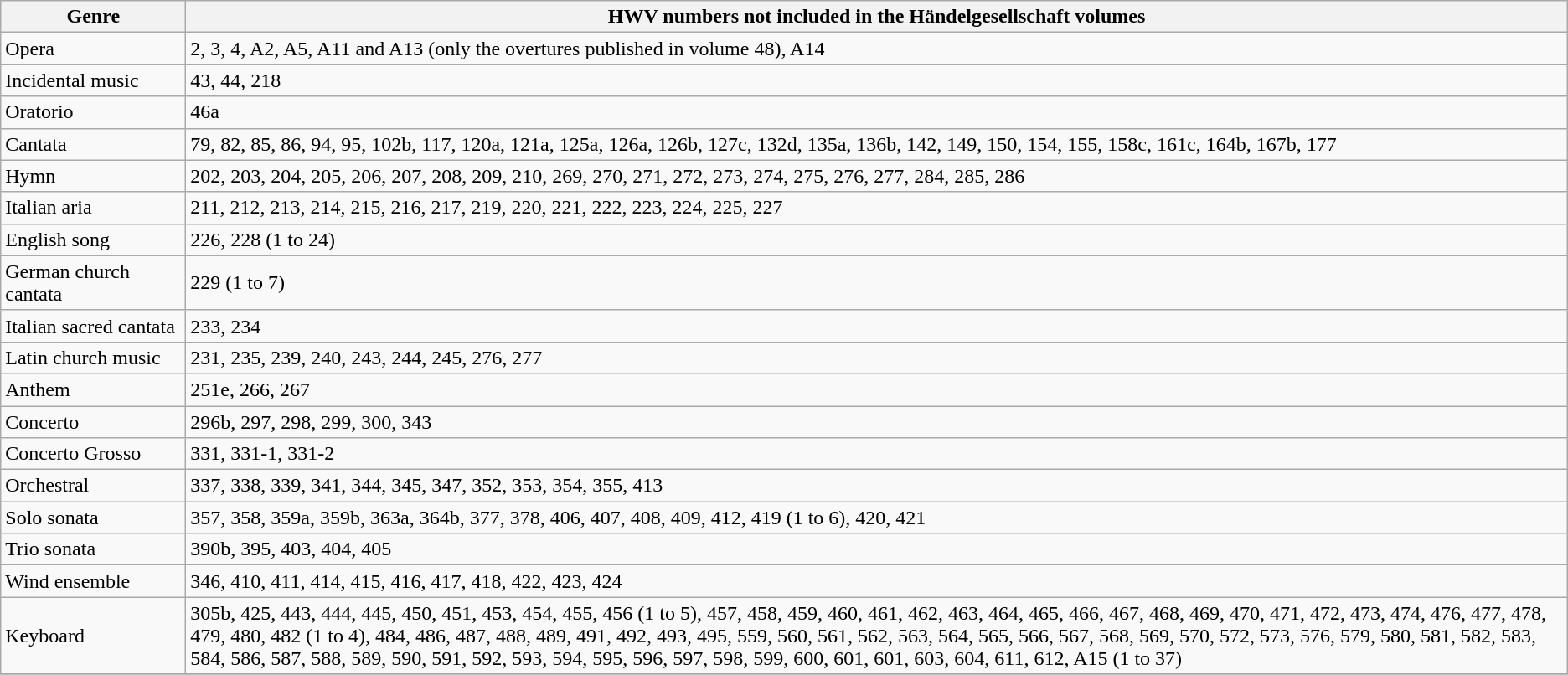<table class="wikitable">
<tr>
<th width="140px">Genre</th>
<th>HWV numbers not included in the Händelgesellschaft volumes</th>
</tr>
<tr>
<td>Opera</td>
<td>2, 3, 4, A2, A5, A11 and A13 (only the overtures published in volume 48), A14</td>
</tr>
<tr>
<td>Incidental music</td>
<td>43, 44, 218</td>
</tr>
<tr>
<td>Oratorio</td>
<td>46a</td>
</tr>
<tr>
<td>Cantata</td>
<td>79, 82, 85, 86, 94, 95, 102b, 117, 120a, 121a, 125a, 126a, 126b, 127c, 132d, 135a, 136b, 142, 149, 150, 154, 155, 158c, 161c, 164b, 167b, 177</td>
</tr>
<tr>
<td>Hymn</td>
<td>202, 203, 204, 205, 206, 207, 208, 209, 210, 269, 270, 271, 272, 273, 274, 275, 276, 277, 284, 285, 286</td>
</tr>
<tr>
<td>Italian aria</td>
<td>211, 212, 213, 214, 215, 216, 217, 219, 220, 221, 222, 223, 224, 225, 227</td>
</tr>
<tr>
<td>English song</td>
<td>226, 228 (1 to 24)</td>
</tr>
<tr>
<td>German church cantata</td>
<td>229 (1 to 7)</td>
</tr>
<tr>
<td>Italian sacred cantata</td>
<td>233, 234</td>
</tr>
<tr>
<td>Latin church music</td>
<td>231, 235, 239, 240, 243, 244, 245, 276, 277</td>
</tr>
<tr>
<td>Anthem</td>
<td>251e, 266, 267</td>
</tr>
<tr>
<td>Concerto</td>
<td>296b, 297, 298, 299, 300, 343</td>
</tr>
<tr>
<td>Concerto Grosso</td>
<td>331, 331-1, 331-2</td>
</tr>
<tr>
<td>Orchestral</td>
<td>337, 338, 339, 341, 344, 345, 347, 352, 353, 354, 355, 413</td>
</tr>
<tr>
<td>Solo sonata</td>
<td>357, 358, 359a, 359b, 363a, 364b, 377, 378, 406, 407, 408, 409, 412, 419 (1 to 6), 420, 421</td>
</tr>
<tr>
<td>Trio sonata</td>
<td>390b, 395, 403, 404, 405</td>
</tr>
<tr>
<td>Wind ensemble</td>
<td>346, 410, 411, 414, 415, 416, 417, 418, 422, 423, 424</td>
</tr>
<tr>
<td>Keyboard</td>
<td>305b, 425, 443, 444, 445, 450, 451, 453, 454, 455, 456 (1 to 5), 457, 458, 459, 460, 461, 462, 463, 464, 465, 466, 467, 468, 469, 470, 471, 472, 473, 474, 476, 477, 478, 479, 480, 482 (1 to 4), 484, 486, 487, 488, 489, 491, 492, 493, 495, 559, 560, 561, 562, 563, 564, 565, 566, 567, 568, 569, 570, 572, 573, 576, 579, 580, 581, 582, 583, 584, 586, 587, 588, 589, 590, 591, 592, 593, 594, 595, 596, 597, 598, 599, 600, 601, 601, 603, 604, 611, 612, A15 (1 to 37)</td>
</tr>
<tr>
</tr>
</table>
